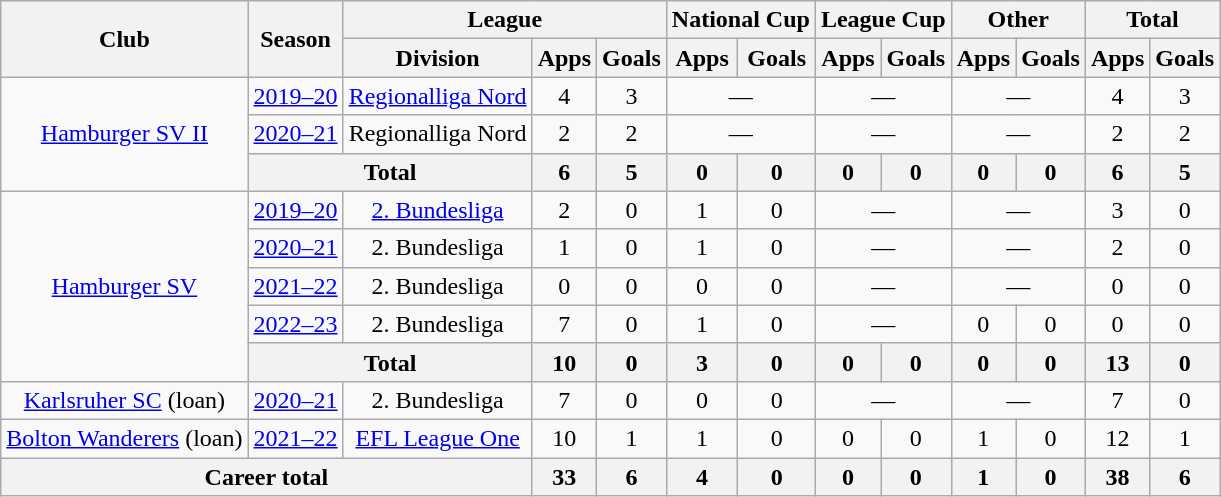<table class="wikitable" style="text-align:center">
<tr>
<th rowspan="2">Club</th>
<th rowspan="2">Season</th>
<th colspan="3">League</th>
<th colspan="2">National Cup</th>
<th colspan="2">League Cup</th>
<th colspan="2">Other</th>
<th colspan="2">Total</th>
</tr>
<tr>
<th>Division</th>
<th>Apps</th>
<th>Goals</th>
<th>Apps</th>
<th>Goals</th>
<th>Apps</th>
<th>Goals</th>
<th>Apps</th>
<th>Goals</th>
<th>Apps</th>
<th>Goals</th>
</tr>
<tr>
<td rowspan="3"><a href='#'>Hamburger SV II</a></td>
<td><a href='#'>2019–20</a></td>
<td><a href='#'>Regionalliga Nord</a></td>
<td>4</td>
<td>3</td>
<td colspan="2">—</td>
<td colspan="2">—</td>
<td colspan="2">—</td>
<td>4</td>
<td>3</td>
</tr>
<tr>
<td><a href='#'>2020–21</a></td>
<td>Regionalliga Nord</td>
<td>2</td>
<td>2</td>
<td colspan="2">—</td>
<td colspan="2">—</td>
<td colspan="2">—</td>
<td>2</td>
<td>2</td>
</tr>
<tr>
<th colspan="2">Total</th>
<th>6</th>
<th>5</th>
<th>0</th>
<th>0</th>
<th>0</th>
<th>0</th>
<th>0</th>
<th>0</th>
<th>6</th>
<th>5</th>
</tr>
<tr>
<td rowspan=5><a href='#'>Hamburger SV</a></td>
<td><a href='#'>2019–20</a></td>
<td><a href='#'>2. Bundesliga</a></td>
<td>2</td>
<td>0</td>
<td>1</td>
<td>0</td>
<td colspan="2">—</td>
<td colspan="2">—</td>
<td>3</td>
<td>0</td>
</tr>
<tr>
<td><a href='#'>2020–21</a></td>
<td>2. Bundesliga</td>
<td>1</td>
<td>0</td>
<td>1</td>
<td>0</td>
<td colspan="2">—</td>
<td colspan="2">—</td>
<td>2</td>
<td>0</td>
</tr>
<tr>
<td><a href='#'>2021–22</a></td>
<td>2. Bundesliga</td>
<td>0</td>
<td>0</td>
<td>0</td>
<td>0</td>
<td colspan="2">—</td>
<td colspan="2">—</td>
<td>0</td>
<td>0</td>
</tr>
<tr>
<td><a href='#'>2022–23</a></td>
<td>2. Bundesliga</td>
<td>7</td>
<td>0</td>
<td>1</td>
<td>0</td>
<td colspan="2">—</td>
<td>0</td>
<td>0</td>
<td>0</td>
<td>0</td>
</tr>
<tr>
<th colspan="2">Total</th>
<th>10</th>
<th>0</th>
<th>3</th>
<th>0</th>
<th>0</th>
<th>0</th>
<th>0</th>
<th>0</th>
<th>13</th>
<th>0</th>
</tr>
<tr>
<td><a href='#'>Karlsruher SC</a> (loan)</td>
<td><a href='#'>2020–21</a></td>
<td>2. Bundesliga</td>
<td>7</td>
<td>0</td>
<td>0</td>
<td>0</td>
<td colspan="2">—</td>
<td colspan="2">—</td>
<td>7</td>
<td>0</td>
</tr>
<tr>
<td><a href='#'>Bolton Wanderers</a> (loan)</td>
<td><a href='#'>2021–22</a></td>
<td><a href='#'>EFL League One</a></td>
<td>10</td>
<td>1</td>
<td>1</td>
<td>0</td>
<td>0</td>
<td>0</td>
<td>1</td>
<td>0</td>
<td>12</td>
<td>1</td>
</tr>
<tr>
<th colspan="3">Career total</th>
<th>33</th>
<th>6</th>
<th>4</th>
<th>0</th>
<th>0</th>
<th>0</th>
<th>1</th>
<th>0</th>
<th>38</th>
<th>6</th>
</tr>
</table>
